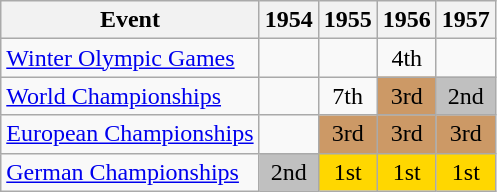<table class="wikitable" style="text-align:center">
<tr>
<th>Event</th>
<th>1954</th>
<th>1955</th>
<th>1956</th>
<th>1957</th>
</tr>
<tr>
<td align=left><a href='#'>Winter Olympic Games</a></td>
<td></td>
<td></td>
<td>4th</td>
<td></td>
</tr>
<tr>
<td align=left><a href='#'>World Championships</a></td>
<td></td>
<td>7th</td>
<td bgcolor=cc9966>3rd</td>
<td bgcolor=silver>2nd</td>
</tr>
<tr>
<td align=left><a href='#'>European Championships</a></td>
<td></td>
<td bgcolor=cc9966>3rd</td>
<td bgcolor=cc9966>3rd</td>
<td bgcolor=cc9966>3rd</td>
</tr>
<tr>
<td align=left><a href='#'>German Championships</a></td>
<td bgcolor=silver>2nd</td>
<td bgcolor=gold>1st</td>
<td bgcolor=gold>1st</td>
<td bgcolor=gold>1st</td>
</tr>
</table>
